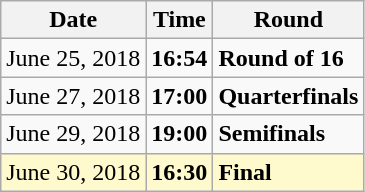<table class="wikitable">
<tr>
<th>Date</th>
<th>Time</th>
<th>Round</th>
</tr>
<tr>
<td>June 25, 2018</td>
<td><strong>16:54</strong></td>
<td><strong>Round of 16</strong></td>
</tr>
<tr>
<td>June 27, 2018</td>
<td><strong>17:00</strong></td>
<td><strong>Quarterfinals</strong></td>
</tr>
<tr>
<td>June 29, 2018</td>
<td><strong>19:00</strong></td>
<td><strong>Semifinals</strong></td>
</tr>
<tr style=background:lemonchiffon>
<td>June 30, 2018</td>
<td><strong>16:30</strong></td>
<td><strong>Final</strong></td>
</tr>
</table>
